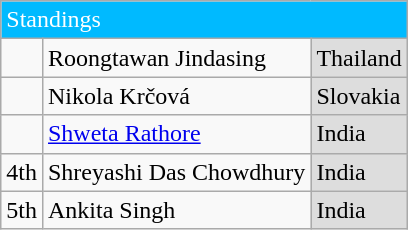<table class="wikitable">
<tr>
<td colspan="3" style="background:#00baff;color:#fff">Standings</td>
</tr>
<tr>
<td></td>
<td>Roongtawan Jindasing</td>
<td style="background:#dddddd"> Thailand</td>
</tr>
<tr>
<td></td>
<td>Nikola Krčová</td>
<td style="background:#dddddd"> Slovakia</td>
</tr>
<tr>
<td></td>
<td><a href='#'>Shweta Rathore</a></td>
<td style="background:#dddddd"> India</td>
</tr>
<tr>
<td>4th</td>
<td>Shreyashi Das Chowdhury</td>
<td style="background:#dddddd"> India</td>
</tr>
<tr>
<td>5th</td>
<td>Ankita Singh</td>
<td style="background:#dddddd"> India</td>
</tr>
</table>
